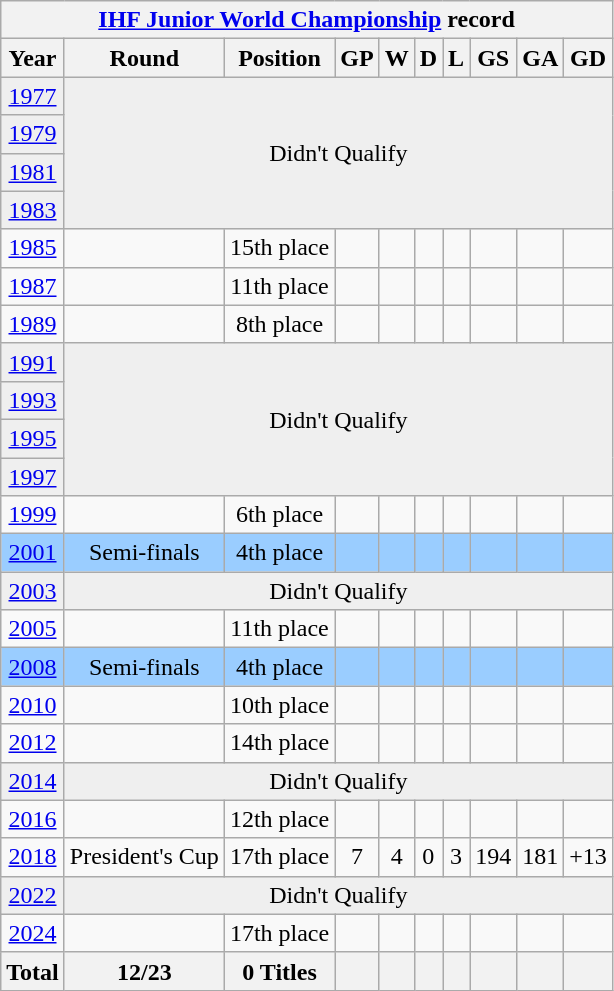<table class="wikitable" style="text-align: center;">
<tr>
<th colspan=10><a href='#'>IHF Junior World Championship</a> record</th>
</tr>
<tr>
<th>Year</th>
<th>Round</th>
<th>Position</th>
<th>GP</th>
<th>W</th>
<th>D</th>
<th>L</th>
<th>GS</th>
<th>GA</th>
<th>GD</th>
</tr>
<tr bgcolor="efefef">
<td> <a href='#'>1977</a></td>
<td colspan=10 rowspan=4>Didn't Qualify</td>
</tr>
<tr bgcolor="efefef">
<td> <a href='#'>1979</a></td>
</tr>
<tr bgcolor="efefef">
<td> <a href='#'>1981</a></td>
</tr>
<tr bgcolor="efefef">
<td> <a href='#'>1983</a></td>
</tr>
<tr>
<td> <a href='#'>1985</a></td>
<td></td>
<td>15th place</td>
<td></td>
<td></td>
<td></td>
<td></td>
<td></td>
<td></td>
<td></td>
</tr>
<tr>
<td> <a href='#'>1987</a></td>
<td></td>
<td>11th place</td>
<td></td>
<td></td>
<td></td>
<td></td>
<td></td>
<td></td>
<td></td>
</tr>
<tr>
<td> <a href='#'>1989</a></td>
<td></td>
<td>8th place</td>
<td></td>
<td></td>
<td></td>
<td></td>
<td></td>
<td></td>
<td></td>
</tr>
<tr bgcolor="efefef">
<td> <a href='#'>1991</a></td>
<td colspan=10 rowspan=4>Didn't Qualify</td>
</tr>
<tr bgcolor="efefef">
<td> <a href='#'>1993</a></td>
</tr>
<tr bgcolor="efefef">
<td> <a href='#'>1995</a></td>
</tr>
<tr bgcolor="efefef">
<td> <a href='#'>1997</a></td>
</tr>
<tr>
<td> <a href='#'>1999</a></td>
<td></td>
<td>6th place</td>
<td></td>
<td></td>
<td></td>
<td></td>
<td></td>
<td></td>
<td></td>
</tr>
<tr bgcolor=9acdff>
<td> <a href='#'>2001</a></td>
<td>Semi-finals</td>
<td>4th place</td>
<td></td>
<td></td>
<td></td>
<td></td>
<td></td>
<td></td>
<td></td>
</tr>
<tr bgcolor="efefef">
<td> <a href='#'>2003</a></td>
<td colspan=10>Didn't Qualify</td>
</tr>
<tr>
<td> <a href='#'>2005</a></td>
<td></td>
<td>11th place</td>
<td></td>
<td></td>
<td></td>
<td></td>
<td></td>
<td></td>
<td></td>
</tr>
<tr bgcolor=9acdff>
<td> <a href='#'>2008</a></td>
<td>Semi-finals</td>
<td>4th place</td>
<td></td>
<td></td>
<td></td>
<td></td>
<td></td>
<td></td>
<td></td>
</tr>
<tr>
<td> <a href='#'>2010</a></td>
<td></td>
<td>10th place</td>
<td></td>
<td></td>
<td></td>
<td></td>
<td></td>
<td></td>
<td></td>
</tr>
<tr>
<td> <a href='#'>2012</a></td>
<td></td>
<td>14th place</td>
<td></td>
<td></td>
<td></td>
<td></td>
<td></td>
<td></td>
<td></td>
</tr>
<tr bgcolor="efefef">
<td> <a href='#'>2014</a></td>
<td colspan=10>Didn't Qualify</td>
</tr>
<tr>
<td> <a href='#'>2016</a></td>
<td></td>
<td>12th place</td>
<td></td>
<td></td>
<td></td>
<td></td>
<td></td>
<td></td>
<td></td>
</tr>
<tr>
<td> <a href='#'>2018</a></td>
<td>President's Cup</td>
<td>17th place</td>
<td>7</td>
<td>4</td>
<td>0</td>
<td>3</td>
<td>194</td>
<td>181</td>
<td>+13</td>
</tr>
<tr bgcolor="efefef">
<td> <a href='#'>2022</a></td>
<td colspan=10>Didn't Qualify</td>
</tr>
<tr>
<td> <a href='#'>2024</a></td>
<td></td>
<td>17th place</td>
<td></td>
<td></td>
<td></td>
<td></td>
<td></td>
<td></td>
<td></td>
</tr>
<tr>
<th>Total</th>
<th>12/23</th>
<th>0 Titles</th>
<th></th>
<th></th>
<th></th>
<th></th>
<th></th>
<th></th>
<th></th>
</tr>
</table>
